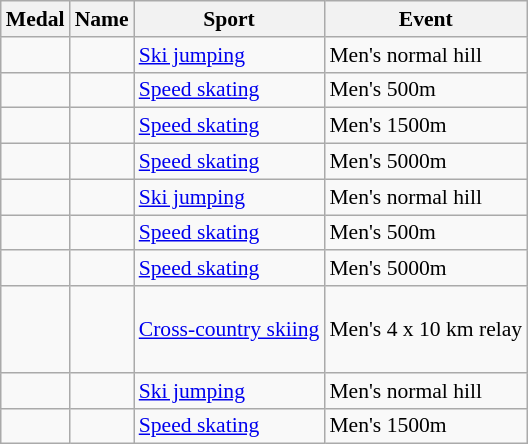<table class="wikitable sortable" style="font-size:90%">
<tr>
<th>Medal</th>
<th>Name</th>
<th>Sport</th>
<th>Event</th>
</tr>
<tr>
<td></td>
<td></td>
<td><a href='#'>Ski jumping</a></td>
<td>Men's normal hill</td>
</tr>
<tr>
<td></td>
<td></td>
<td><a href='#'>Speed skating</a></td>
<td>Men's 500m</td>
</tr>
<tr>
<td></td>
<td></td>
<td><a href='#'>Speed skating</a></td>
<td>Men's 1500m</td>
</tr>
<tr>
<td></td>
<td></td>
<td><a href='#'>Speed skating</a></td>
<td>Men's 5000m</td>
</tr>
<tr>
<td></td>
<td></td>
<td><a href='#'>Ski jumping</a></td>
<td>Men's normal hill</td>
</tr>
<tr>
<td></td>
<td></td>
<td><a href='#'>Speed skating</a></td>
<td>Men's 500m</td>
</tr>
<tr>
<td></td>
<td></td>
<td><a href='#'>Speed skating</a></td>
<td>Men's 5000m</td>
</tr>
<tr>
<td></td>
<td> <br>  <br>  <br> </td>
<td><a href='#'>Cross-country skiing</a></td>
<td>Men's 4 x 10 km relay</td>
</tr>
<tr>
<td></td>
<td></td>
<td><a href='#'>Ski jumping</a></td>
<td>Men's normal hill</td>
</tr>
<tr>
<td></td>
<td></td>
<td><a href='#'>Speed skating</a></td>
<td>Men's 1500m</td>
</tr>
</table>
